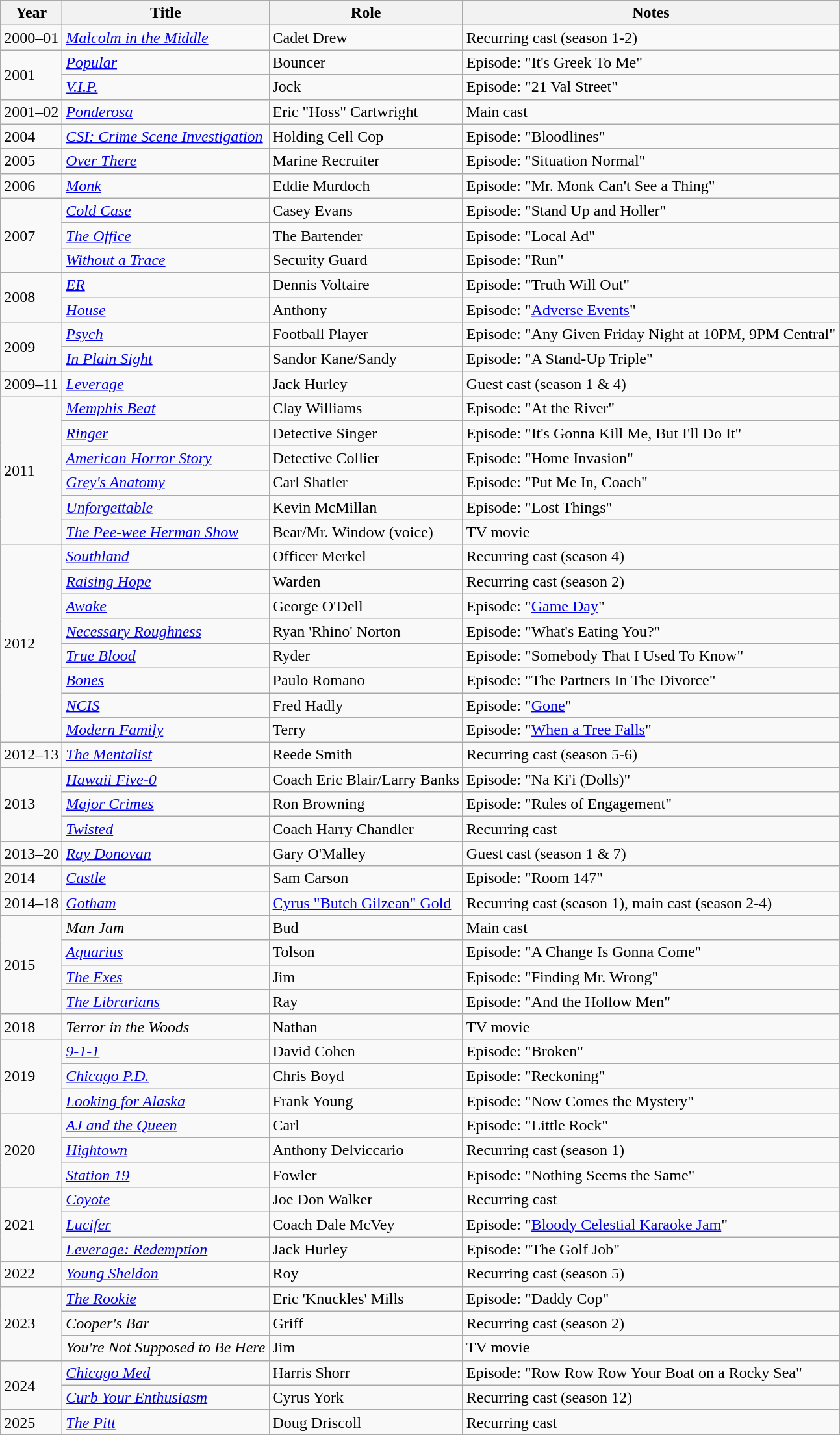<table class="wikitable plainrowheaders sortable" style="margin-right: 0;">
<tr>
<th>Year</th>
<th>Title</th>
<th>Role</th>
<th>Notes</th>
</tr>
<tr>
<td>2000–01</td>
<td><em><a href='#'>Malcolm in the Middle</a></em></td>
<td>Cadet Drew</td>
<td>Recurring cast (season 1-2)</td>
</tr>
<tr>
<td rowspan="2">2001</td>
<td><em><a href='#'>Popular</a></em></td>
<td>Bouncer</td>
<td>Episode: "It's Greek To Me"</td>
</tr>
<tr>
<td><em><a href='#'>V.I.P.</a></em></td>
<td>Jock</td>
<td>Episode: "21 Val Street"</td>
</tr>
<tr>
<td>2001–02</td>
<td><em><a href='#'>Ponderosa</a></em></td>
<td>Eric "Hoss" Cartwright</td>
<td>Main cast</td>
</tr>
<tr>
<td>2004</td>
<td><em><a href='#'>CSI: Crime Scene Investigation</a></em></td>
<td>Holding Cell Cop</td>
<td>Episode: "Bloodlines"</td>
</tr>
<tr>
<td>2005</td>
<td><em><a href='#'>Over There</a></em></td>
<td>Marine Recruiter</td>
<td>Episode: "Situation Normal"</td>
</tr>
<tr>
<td>2006</td>
<td><em><a href='#'>Monk</a></em></td>
<td>Eddie Murdoch</td>
<td>Episode: "Mr. Monk Can't See a Thing"</td>
</tr>
<tr>
<td rowspan="3">2007</td>
<td><em><a href='#'>Cold Case</a></em></td>
<td>Casey Evans</td>
<td>Episode: "Stand Up and Holler"</td>
</tr>
<tr>
<td><em><a href='#'>The Office</a></em></td>
<td>The Bartender</td>
<td>Episode: "Local Ad"</td>
</tr>
<tr>
<td><em><a href='#'>Without a Trace</a></em></td>
<td>Security Guard</td>
<td>Episode: "Run"</td>
</tr>
<tr>
<td rowspan="2">2008</td>
<td><em><a href='#'>ER</a></em></td>
<td>Dennis Voltaire</td>
<td>Episode: "Truth Will Out"</td>
</tr>
<tr>
<td><em><a href='#'>House</a></em></td>
<td>Anthony</td>
<td>Episode: "<a href='#'>Adverse Events</a>"</td>
</tr>
<tr>
<td rowspan="2">2009</td>
<td><em><a href='#'>Psych</a></em></td>
<td>Football Player</td>
<td>Episode: "Any Given Friday Night at 10PM, 9PM Central"</td>
</tr>
<tr>
<td><em><a href='#'>In Plain Sight</a></em></td>
<td>Sandor Kane/Sandy</td>
<td>Episode: "A Stand-Up Triple"</td>
</tr>
<tr>
<td>2009–11</td>
<td><em><a href='#'>Leverage</a></em></td>
<td>Jack Hurley</td>
<td>Guest cast (season 1 & 4)</td>
</tr>
<tr>
<td rowspan="6">2011</td>
<td><em><a href='#'>Memphis Beat</a></em></td>
<td>Clay Williams</td>
<td>Episode: "At the River"</td>
</tr>
<tr>
<td><em><a href='#'>Ringer</a></em></td>
<td>Detective Singer</td>
<td>Episode: "It's Gonna Kill Me, But I'll Do It"</td>
</tr>
<tr>
<td><em><a href='#'>American Horror Story</a></em></td>
<td>Detective Collier</td>
<td>Episode: "Home Invasion"</td>
</tr>
<tr>
<td><em><a href='#'>Grey's Anatomy</a></em></td>
<td>Carl Shatler</td>
<td>Episode: "Put Me In, Coach"</td>
</tr>
<tr>
<td><em><a href='#'>Unforgettable</a></em></td>
<td>Kevin McMillan</td>
<td>Episode: "Lost Things"</td>
</tr>
<tr>
<td><em><a href='#'>The Pee-wee Herman Show</a></em></td>
<td>Bear/Mr. Window (voice)</td>
<td>TV movie</td>
</tr>
<tr>
<td rowspan="8">2012</td>
<td><em><a href='#'>Southland</a></em></td>
<td>Officer Merkel</td>
<td>Recurring cast (season 4)</td>
</tr>
<tr>
<td><em><a href='#'>Raising Hope</a></em></td>
<td>Warden</td>
<td>Recurring cast (season 2)</td>
</tr>
<tr>
<td><em><a href='#'>Awake</a></em></td>
<td>George O'Dell</td>
<td>Episode: "<a href='#'>Game Day</a>"</td>
</tr>
<tr>
<td><em><a href='#'>Necessary Roughness</a></em></td>
<td>Ryan 'Rhino' Norton</td>
<td>Episode: "What's Eating You?"</td>
</tr>
<tr>
<td><em><a href='#'>True Blood</a></em></td>
<td>Ryder</td>
<td>Episode: "Somebody That I Used To Know"</td>
</tr>
<tr>
<td><em><a href='#'>Bones</a></em></td>
<td>Paulo Romano</td>
<td>Episode: "The Partners In The Divorce"</td>
</tr>
<tr>
<td><em><a href='#'>NCIS</a></em></td>
<td>Fred Hadly</td>
<td>Episode: "<a href='#'>Gone</a>"</td>
</tr>
<tr>
<td><em><a href='#'>Modern Family</a></em></td>
<td>Terry</td>
<td>Episode: "<a href='#'>When a Tree Falls</a>"</td>
</tr>
<tr>
<td>2012–13</td>
<td><em><a href='#'>The Mentalist</a></em></td>
<td>Reede Smith</td>
<td>Recurring cast (season 5-6)</td>
</tr>
<tr>
<td rowspan="3">2013</td>
<td><em><a href='#'>Hawaii Five-0</a></em></td>
<td>Coach Eric Blair/Larry Banks</td>
<td>Episode: "Na Ki'i (Dolls)"</td>
</tr>
<tr>
<td><em><a href='#'>Major Crimes</a></em></td>
<td>Ron Browning</td>
<td>Episode: "Rules of Engagement"</td>
</tr>
<tr>
<td><em><a href='#'>Twisted</a></em></td>
<td>Coach Harry Chandler</td>
<td>Recurring cast</td>
</tr>
<tr>
<td>2013–20</td>
<td><em><a href='#'>Ray Donovan</a></em></td>
<td>Gary O'Malley</td>
<td>Guest cast (season 1 & 7)</td>
</tr>
<tr>
<td>2014</td>
<td><em><a href='#'>Castle</a></em></td>
<td>Sam Carson</td>
<td>Episode: "Room 147"</td>
</tr>
<tr>
<td>2014–18</td>
<td><em><a href='#'>Gotham</a></em></td>
<td><a href='#'>Cyrus "Butch Gilzean" Gold</a></td>
<td>Recurring cast (season 1), main cast (season 2-4)</td>
</tr>
<tr>
<td rowspan="4">2015</td>
<td><em>Man Jam</em></td>
<td>Bud</td>
<td>Main cast</td>
</tr>
<tr>
<td><em><a href='#'>Aquarius</a></em></td>
<td>Tolson</td>
<td>Episode: "A Change Is Gonna Come"</td>
</tr>
<tr>
<td><em><a href='#'>The Exes</a></em></td>
<td>Jim</td>
<td>Episode: "Finding Mr. Wrong"</td>
</tr>
<tr>
<td><em><a href='#'>The Librarians</a></em></td>
<td>Ray</td>
<td>Episode: "And the Hollow Men"</td>
</tr>
<tr>
<td>2018</td>
<td><em>Terror in the Woods</em></td>
<td>Nathan</td>
<td>TV movie</td>
</tr>
<tr>
<td rowspan="3">2019</td>
<td><em><a href='#'>9-1-1</a></em></td>
<td>David Cohen</td>
<td>Episode: "Broken"</td>
</tr>
<tr>
<td><em><a href='#'>Chicago P.D.</a></em></td>
<td>Chris Boyd</td>
<td>Episode: "Reckoning"</td>
</tr>
<tr>
<td><em><a href='#'>Looking for Alaska</a></em></td>
<td>Frank Young</td>
<td>Episode: "Now Comes the Mystery"</td>
</tr>
<tr>
<td rowspan="3">2020</td>
<td><em><a href='#'>AJ and the Queen</a></em></td>
<td>Carl</td>
<td>Episode: "Little Rock"</td>
</tr>
<tr>
<td><em><a href='#'>Hightown</a></em></td>
<td>Anthony Delviccario</td>
<td>Recurring cast (season 1)</td>
</tr>
<tr>
<td><em><a href='#'>Station 19</a></em></td>
<td>Fowler</td>
<td>Episode: "Nothing Seems the Same"</td>
</tr>
<tr>
<td rowspan="3">2021</td>
<td><em><a href='#'>Coyote</a></em></td>
<td>Joe Don Walker</td>
<td>Recurring cast</td>
</tr>
<tr>
<td><em><a href='#'>Lucifer</a></em></td>
<td>Coach Dale McVey</td>
<td>Episode: "<a href='#'>Bloody Celestial Karaoke Jam</a>"</td>
</tr>
<tr>
<td><em><a href='#'>Leverage: Redemption</a></em></td>
<td>Jack Hurley</td>
<td>Episode: "The Golf Job"</td>
</tr>
<tr>
<td>2022</td>
<td><em><a href='#'>Young Sheldon</a></em></td>
<td>Roy</td>
<td>Recurring cast (season 5)</td>
</tr>
<tr>
<td rowspan="3">2023</td>
<td><em><a href='#'>The Rookie</a></em></td>
<td>Eric 'Knuckles' Mills</td>
<td>Episode: "Daddy Cop"</td>
</tr>
<tr>
<td><em>Cooper's Bar</em></td>
<td>Griff</td>
<td>Recurring cast (season 2)</td>
</tr>
<tr>
<td><em>You're Not Supposed to Be Here</em></td>
<td>Jim</td>
<td>TV movie</td>
</tr>
<tr>
<td rowspan="2">2024</td>
<td><em><a href='#'>Chicago Med</a></em></td>
<td>Harris Shorr</td>
<td>Episode: "Row Row Row Your Boat on a Rocky Sea"</td>
</tr>
<tr>
<td><em><a href='#'>Curb Your Enthusiasm</a></em></td>
<td>Cyrus York</td>
<td>Recurring cast (season 12)</td>
</tr>
<tr>
<td>2025</td>
<td><em><a href='#'>The Pitt</a></em></td>
<td>Doug Driscoll</td>
<td>Recurring cast</td>
</tr>
</table>
